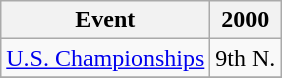<table class="wikitable">
<tr>
<th>Event</th>
<th>2000</th>
</tr>
<tr>
<td><a href='#'>U.S. Championships</a></td>
<td align="center">9th N.</td>
</tr>
<tr>
</tr>
</table>
